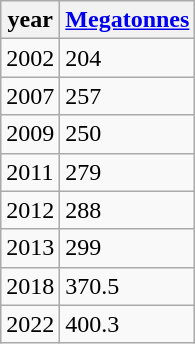<table class="wikitable sortable">
<tr>
<th scope=col>year</th>
<th scope=col><a href='#'>Megatonnes</a></th>
</tr>
<tr>
<td>2002</td>
<td>204</td>
</tr>
<tr>
<td>2007</td>
<td>257</td>
</tr>
<tr>
<td>2009</td>
<td>250</td>
</tr>
<tr>
<td>2011</td>
<td>279</td>
</tr>
<tr>
<td>2012</td>
<td>288</td>
</tr>
<tr>
<td>2013</td>
<td>299</td>
</tr>
<tr>
<td>2018</td>
<td>370.5</td>
</tr>
<tr>
<td>2022</td>
<td>400.3</td>
</tr>
</table>
